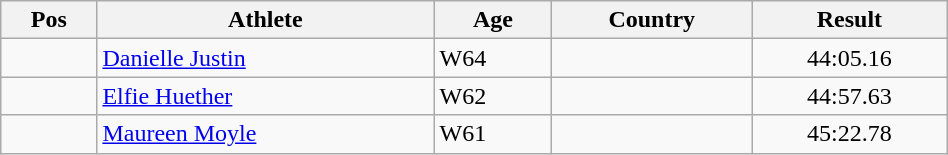<table class="wikitable"  style="text-align:center; width:50%;">
<tr>
<th>Pos</th>
<th>Athlete</th>
<th>Age</th>
<th>Country</th>
<th>Result</th>
</tr>
<tr>
<td align=center></td>
<td align=left><a href='#'>Danielle Justin</a></td>
<td align=left>W64</td>
<td align=left></td>
<td>44:05.16</td>
</tr>
<tr>
<td align=center></td>
<td align=left><a href='#'>Elfie Huether</a></td>
<td align=left>W62</td>
<td align=left></td>
<td>44:57.63</td>
</tr>
<tr>
<td align=center></td>
<td align=left><a href='#'>Maureen Moyle</a></td>
<td align=left>W61</td>
<td align=left></td>
<td>45:22.78</td>
</tr>
</table>
